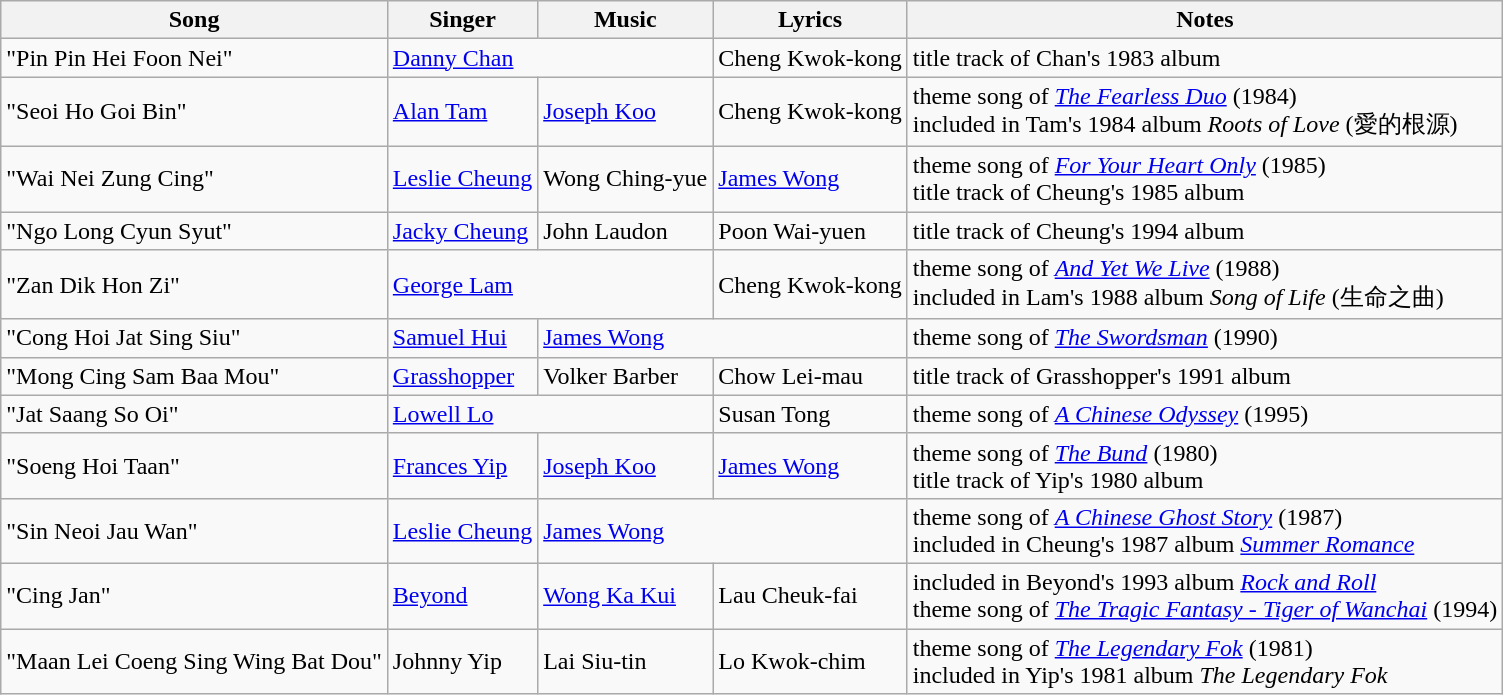<table class="wikitable">
<tr>
<th>Song</th>
<th>Singer</th>
<th>Music</th>
<th>Lyrics</th>
<th>Notes</th>
</tr>
<tr>
<td>"Pin Pin Hei Foon Nei"<br></td>
<td colspan=2><a href='#'>Danny Chan</a></td>
<td>Cheng Kwok-kong</td>
<td>title track of Chan's 1983 album</td>
</tr>
<tr>
<td>"Seoi Ho Goi Bin"<br></td>
<td><a href='#'>Alan Tam</a></td>
<td><a href='#'>Joseph Koo</a></td>
<td>Cheng Kwok-kong</td>
<td>theme song of <em><a href='#'>The Fearless Duo</a></em> (1984)<br>included in Tam's 1984 album <em>Roots of Love</em> (愛的根源)</td>
</tr>
<tr>
<td>"Wai Nei Zung Cing"<br></td>
<td><a href='#'>Leslie Cheung</a></td>
<td>Wong Ching-yue</td>
<td><a href='#'>James Wong</a></td>
<td>theme song of <em><a href='#'>For Your Heart Only</a></em> (1985)<br>title track of Cheung's 1985 album</td>
</tr>
<tr>
<td>"Ngo Long Cyun Syut"<br></td>
<td><a href='#'>Jacky Cheung</a></td>
<td>John Laudon</td>
<td>Poon Wai-yuen</td>
<td>title track of Cheung's 1994 album</td>
</tr>
<tr>
<td>"Zan Dik Hon Zi"<br></td>
<td colspan=2><a href='#'>George Lam</a></td>
<td>Cheng Kwok-kong</td>
<td>theme song of <em><a href='#'>And Yet We Live</a></em> (1988)<br>included in Lam's 1988 album <em>Song of Life</em> (生命之曲)</td>
</tr>
<tr>
<td>"Cong Hoi Jat Sing Siu"<br></td>
<td><a href='#'>Samuel Hui</a></td>
<td colspan=2><a href='#'>James Wong</a></td>
<td>theme song of <em><a href='#'>The Swordsman</a></em> (1990)</td>
</tr>
<tr>
<td>"Mong Cing Sam Baa Mou"<br></td>
<td><a href='#'>Grasshopper</a></td>
<td>Volker Barber</td>
<td>Chow Lei-mau</td>
<td>title track of Grasshopper's 1991 album</td>
</tr>
<tr>
<td>"Jat Saang So Oi"<br></td>
<td colspan=2><a href='#'>Lowell Lo</a></td>
<td>Susan Tong</td>
<td>theme song of <em><a href='#'>A Chinese Odyssey</a></em> (1995)</td>
</tr>
<tr>
<td>"Soeng Hoi Taan"<br></td>
<td><a href='#'>Frances Yip</a></td>
<td><a href='#'>Joseph Koo</a></td>
<td><a href='#'>James Wong</a></td>
<td>theme song of <em><a href='#'>The Bund</a></em> (1980)<br>title track of Yip's 1980 album</td>
</tr>
<tr>
<td>"Sin Neoi Jau Wan"<br></td>
<td><a href='#'>Leslie Cheung</a></td>
<td colspan=2><a href='#'>James Wong</a></td>
<td>theme song of <em><a href='#'>A Chinese Ghost Story</a></em> (1987)<br>included in Cheung's 1987 album <em><a href='#'>Summer Romance</a></em></td>
</tr>
<tr>
<td>"Cing Jan"<br></td>
<td><a href='#'>Beyond</a></td>
<td><a href='#'>Wong Ka Kui</a></td>
<td>Lau Cheuk-fai</td>
<td>included in Beyond's 1993 album <em><a href='#'>Rock and Roll</a></em><br>theme song of <em><a href='#'>The Tragic Fantasy - Tiger of Wanchai</a></em> (1994)</td>
</tr>
<tr>
<td>"Maan Lei Coeng Sing Wing Bat Dou"<br></td>
<td>Johnny Yip</td>
<td>Lai Siu-tin</td>
<td>Lo Kwok-chim</td>
<td>theme song of <em><a href='#'>The Legendary Fok</a></em> (1981)<br>included in Yip's 1981 album <em>The Legendary Fok</em></td>
</tr>
</table>
